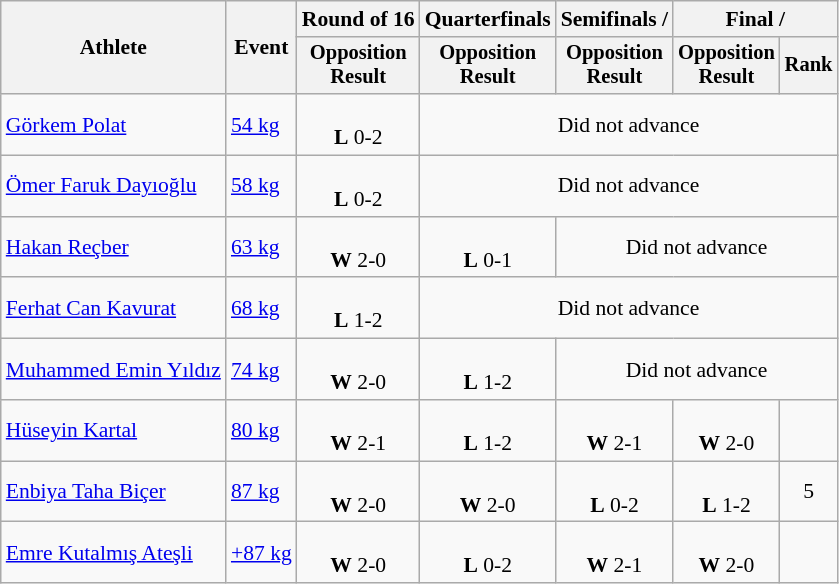<table class=wikitable style=font-size:90%;text-align:center>
<tr>
<th rowspan=2>Athlete</th>
<th rowspan=2>Event</th>
<th>Round of 16</th>
<th>Quarterfinals</th>
<th>Semifinals / </th>
<th colspan=2>Final / </th>
</tr>
<tr style=font-size:95%>
<th>Opposition<br>Result</th>
<th>Opposition<br>Result</th>
<th>Opposition<br>Result</th>
<th>Opposition<br>Result</th>
<th>Rank</th>
</tr>
<tr>
<td align=left><a href='#'>Görkem Polat</a></td>
<td align=left><a href='#'>54 kg</a></td>
<td><br><strong>L</strong> 0-2</td>
<td colspan="4">Did not advance</td>
</tr>
<tr>
<td align=left><a href='#'>Ömer Faruk Dayıoğlu</a></td>
<td align=left><a href='#'>58 kg</a></td>
<td><br><strong>L</strong> 0-2</td>
<td colspan="4">Did not advance</td>
</tr>
<tr>
<td align=left><a href='#'>Hakan Reçber</a></td>
<td align=left><a href='#'>63 kg</a></td>
<td><br><strong>W</strong> 2-0</td>
<td><br><strong>L</strong> 0-1</td>
<td colspan="3">Did not advance</td>
</tr>
<tr>
<td align=left><a href='#'>Ferhat Can Kavurat</a></td>
<td align=left><a href='#'>68 kg</a></td>
<td><br><strong>L</strong> 1-2</td>
<td colspan="4">Did not advance</td>
</tr>
<tr>
<td align=left><a href='#'>Muhammed Emin Yıldız</a></td>
<td align=left><a href='#'>74 kg</a></td>
<td><br><strong>W</strong> 2-0</td>
<td><br><strong>L</strong> 1-2</td>
<td colspan="3">Did not advance</td>
</tr>
<tr>
<td align=left><a href='#'>Hüseyin Kartal</a></td>
<td align=left><a href='#'>80 kg</a></td>
<td><br><strong>W</strong> 2-1</td>
<td><br><strong>L</strong> 1-2</td>
<td><br><strong>W</strong> 2-1</td>
<td><br><strong>W</strong> 2-0</td>
<td></td>
</tr>
<tr>
<td align=left><a href='#'>Enbiya Taha Biçer</a></td>
<td align=left><a href='#'>87 kg</a></td>
<td><br><strong>W</strong> 2-0</td>
<td><br><strong>W</strong> 2-0</td>
<td><br><strong>L</strong> 0-2</td>
<td><br><strong>L</strong> 1-2</td>
<td>5</td>
</tr>
<tr>
<td align=left><a href='#'>Emre Kutalmış Ateşli</a></td>
<td align=left><a href='#'>+87 kg</a></td>
<td><br><strong>W</strong> 2-0</td>
<td><br><strong>L</strong> 0-2</td>
<td><br><strong>W</strong> 2-1</td>
<td><br><strong>W</strong> 2-0</td>
<td></td>
</tr>
</table>
